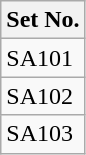<table class="wikitable">
<tr>
<th>Set No.</th>
</tr>
<tr>
<td>SA101</td>
</tr>
<tr>
<td>SA102</td>
</tr>
<tr>
<td>SA103</td>
</tr>
</table>
